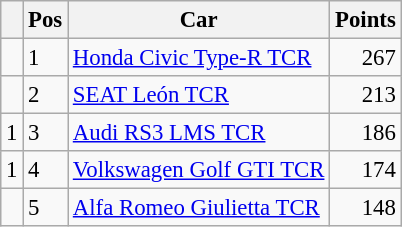<table class="wikitable" style="font-size: 95%;">
<tr>
<th></th>
<th>Pos</th>
<th>Car</th>
<th>Points</th>
</tr>
<tr>
<td align="left"></td>
<td>1</td>
<td><a href='#'>Honda Civic Type-R TCR</a></td>
<td align="right">267</td>
</tr>
<tr>
<td align="left"></td>
<td>2</td>
<td><a href='#'>SEAT León TCR</a></td>
<td align="right">213</td>
</tr>
<tr>
<td align="left"> 1</td>
<td>3</td>
<td><a href='#'>Audi RS3 LMS TCR</a></td>
<td align="right">186</td>
</tr>
<tr>
<td align="left"> 1</td>
<td>4</td>
<td><a href='#'>Volkswagen Golf GTI TCR</a></td>
<td align="right">174</td>
</tr>
<tr>
<td align="left"></td>
<td>5</td>
<td><a href='#'>Alfa Romeo Giulietta TCR</a></td>
<td align="right">148</td>
</tr>
</table>
